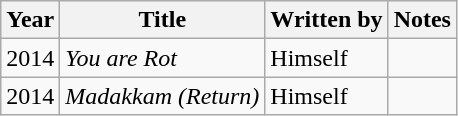<table class="wikitable sortable">
<tr>
<th>Year</th>
<th>Title</th>
<th>Written by</th>
<th>Notes</th>
</tr>
<tr>
<td>2014</td>
<td><em>You are Rot</em></td>
<td>Himself</td>
<td></td>
</tr>
<tr>
<td>2014</td>
<td><em>Madakkam (Return)</em></td>
<td>Himself</td>
<td></td>
</tr>
</table>
